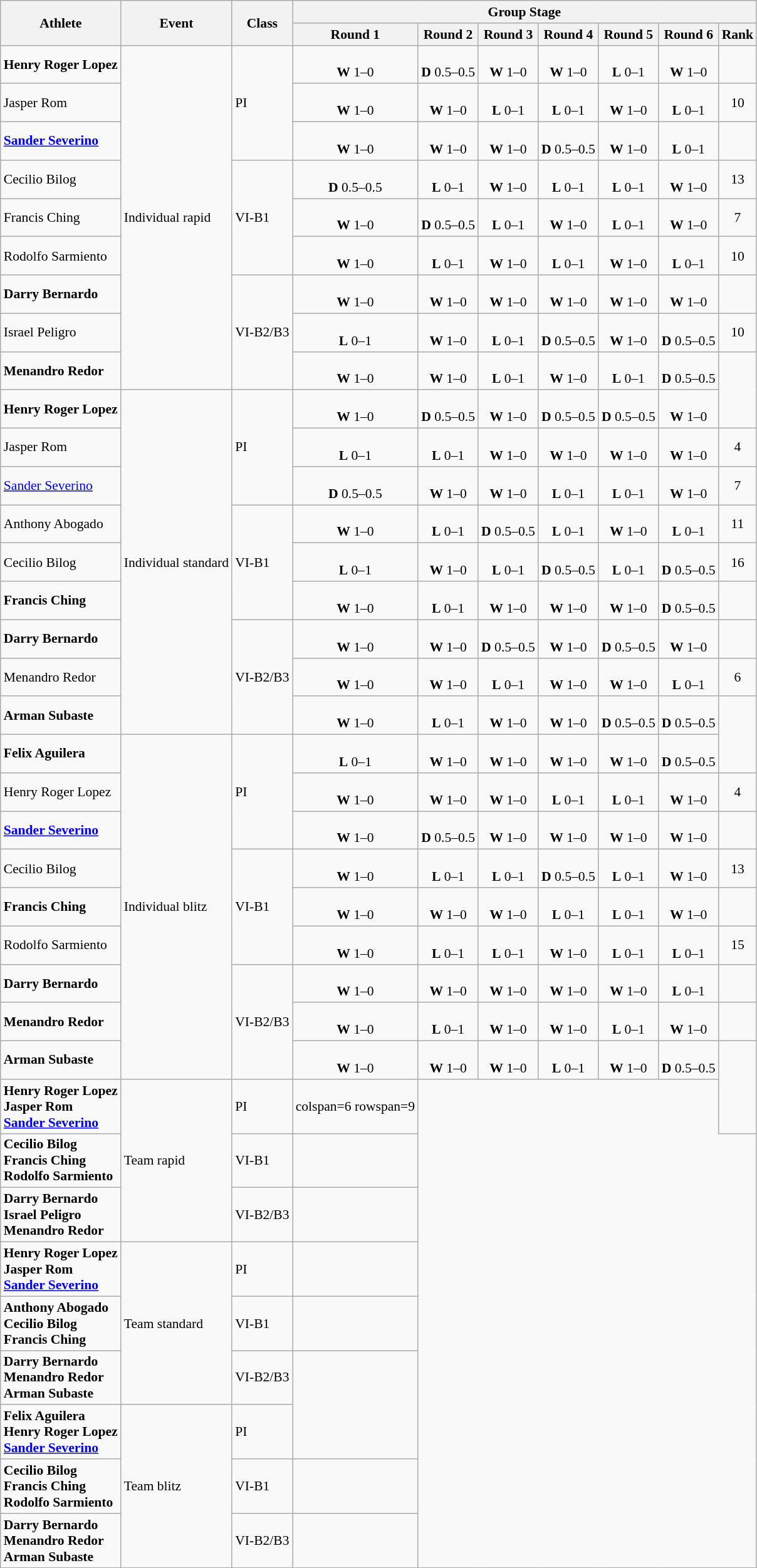<table class="wikitable" style="font-size:90%">
<tr>
<th rowspan=2>Athlete</th>
<th rowspan=2>Event</th>
<th rowspan=2>Class</th>
<th colspan=7>Group Stage</th>
</tr>
<tr style="font-size:70", align="center">
<th>Round 1</th>
<th>Round 2</th>
<th>Round 3</th>
<th>Round 4</th>
<th>Round 5</th>
<th>Round 6</th>
<th>Rank</th>
</tr>
<tr align=center>
<td align=left><strong>Henry Roger Lopez</strong></td>
<td rowspan=9 align=left>Individual rapid</td>
<td rowspan=3 align=left>PI</td>
<td><br><strong>W</strong> 1–0</td>
<td><br><strong>D</strong> 0.5–0.5</td>
<td><br><strong>W</strong> 1–0</td>
<td><br><strong>W</strong> 1–0</td>
<td><br><strong>L</strong> 0–1</td>
<td><br><strong>W</strong> 1–0</td>
<td></td>
</tr>
<tr align=center>
<td align=left>Jasper Rom</td>
<td><br><strong>W</strong> 1–0</td>
<td><br><strong>W</strong> 1–0</td>
<td><br><strong>L</strong> 0–1</td>
<td><br><strong>L</strong> 0–1</td>
<td><br><strong>W</strong> 1–0</td>
<td><br><strong>L</strong> 0–1</td>
<td>10</td>
</tr>
<tr align=center>
<td align=left><strong><a href='#'>Sander Severino</a></strong></td>
<td><br><strong>W</strong> 1–0</td>
<td><br><strong>W</strong> 1–0</td>
<td><br><strong>W</strong> 1–0</td>
<td><br><strong>D</strong> 0.5–0.5</td>
<td><br><strong>W</strong> 1–0</td>
<td><br><strong>L</strong> 0–1</td>
<td></td>
</tr>
<tr align=center>
<td align=left>Cecilio Bilog</td>
<td rowspan=3 align=left>VI-B1</td>
<td><br><strong>D</strong> 0.5–0.5</td>
<td><br><strong>L</strong> 0–1</td>
<td><br><strong>W</strong> 1–0</td>
<td><br><strong>L</strong> 0–1</td>
<td><br><strong>L</strong> 0–1</td>
<td><br><strong>W</strong> 1–0</td>
<td>13</td>
</tr>
<tr align=center>
<td align=left>Francis Ching</td>
<td><br><strong>W</strong> 1–0</td>
<td><br><strong>D</strong> 0.5–0.5</td>
<td><br><strong>L</strong> 0–1</td>
<td><br><strong>W</strong> 1–0</td>
<td><br><strong>L</strong> 0–1</td>
<td><br><strong>W</strong> 1–0</td>
<td>7</td>
</tr>
<tr align=center>
<td align=left>Rodolfo Sarmiento</td>
<td><br><strong>W</strong> 1–0</td>
<td><br><strong>L</strong> 0–1</td>
<td><br><strong>W</strong> 1–0</td>
<td><br><strong>L</strong> 0–1</td>
<td><br><strong>W</strong> 1–0</td>
<td><br><strong>L</strong> 0–1</td>
<td>10</td>
</tr>
<tr align=center>
<td align=left><strong>Darry Bernardo</strong></td>
<td rowspan=3 align=left>VI-B2/B3</td>
<td><br><strong>W</strong> 1–0</td>
<td><br><strong>W</strong> 1–0</td>
<td><br><strong>W</strong> 1–0</td>
<td><br><strong>W</strong> 1–0</td>
<td><br><strong>W</strong> 1–0</td>
<td><br><strong>W</strong> 1–0</td>
<td></td>
</tr>
<tr align=center>
<td align=left>Israel Peligro</td>
<td><br><strong>L</strong> 0–1</td>
<td><br><strong>W</strong> 1–0</td>
<td><br><strong>L</strong> 0–1</td>
<td><br><strong>D</strong> 0.5–0.5</td>
<td><br><strong>W</strong> 1–0</td>
<td><br><strong>D</strong> 0.5–0.5</td>
<td>10</td>
</tr>
<tr align=center>
<td align=left><strong>Menandro Redor</strong></td>
<td><br><strong>W</strong> 1–0</td>
<td><br><strong>W</strong> 1–0</td>
<td><br><strong>L</strong> 0–1</td>
<td><br><strong>W</strong> 1–0</td>
<td><br><strong>L</strong> 0–1</td>
<td><br><strong>D</strong> 0.5–0.5</td>
<td rowspan=2></td>
</tr>
<tr align=center>
<td align=left><strong>Henry Roger Lopez</strong></td>
<td rowspan=9 align=left>Individual standard</td>
<td rowspan=3 align=left>PI</td>
<td><br><strong>W</strong> 1–0</td>
<td><br><strong>D</strong> 0.5–0.5</td>
<td><br><strong>W</strong> 1–0</td>
<td><br><strong>D</strong> 0.5–0.5</td>
<td><br><strong>D</strong> 0.5–0.5</td>
<td><br><strong>W</strong> 1–0</td>
</tr>
<tr align=center>
<td align=left>Jasper Rom</td>
<td><br><strong>L</strong> 0–1</td>
<td><br><strong>L</strong> 0–1</td>
<td><br><strong>W</strong> 1–0</td>
<td><br><strong>W</strong> 1–0</td>
<td><br><strong>W</strong> 1–0</td>
<td><br><strong>W</strong> 1–0</td>
<td>4</td>
</tr>
<tr align=center>
<td align=left><a href='#'>Sander Severino</a></td>
<td><br><strong>D</strong> 0.5–0.5</td>
<td><br><strong>W</strong> 1–0</td>
<td><br><strong>W</strong> 1–0</td>
<td><br><strong>L</strong> 0–1</td>
<td><br><strong>L</strong> 0–1</td>
<td><br><strong>W</strong> 1–0</td>
<td>7</td>
</tr>
<tr align=center>
<td align=left>Anthony Abogado</td>
<td rowspan=3 align=left>VI-B1</td>
<td><br><strong>W</strong> 1–0</td>
<td><br><strong>L</strong> 0–1</td>
<td><br><strong>D</strong> 0.5–0.5</td>
<td><br><strong>L</strong> 0–1</td>
<td><br><strong>W</strong> 1–0</td>
<td><br><strong>L</strong> 0–1</td>
<td>11</td>
</tr>
<tr align=center>
<td align=left>Cecilio Bilog</td>
<td><br><strong>L</strong> 0–1</td>
<td><br><strong>W</strong> 1–0</td>
<td><br><strong>L</strong> 0–1</td>
<td><br><strong>D</strong> 0.5–0.5</td>
<td><br><strong>L</strong> 0–1</td>
<td><br><strong>D</strong> 0.5–0.5</td>
<td>16</td>
</tr>
<tr align=center>
<td align=left><strong>Francis Ching</strong></td>
<td><br><strong>W</strong> 1–0</td>
<td><br><strong>L</strong> 0–1</td>
<td><br><strong>W</strong> 1–0</td>
<td><br><strong>W</strong> 1–0</td>
<td><br><strong>W</strong> 1–0</td>
<td><br><strong>D</strong> 0.5–0.5</td>
<td></td>
</tr>
<tr align=center>
<td align=left><strong>Darry Bernardo</strong></td>
<td rowspan=3 align=left>VI-B2/B3</td>
<td><br><strong>W</strong> 1–0</td>
<td><br><strong>W</strong> 1–0</td>
<td><br><strong>D</strong> 0.5–0.5</td>
<td><br><strong>W</strong> 1–0</td>
<td><br><strong>D</strong> 0.5–0.5</td>
<td><br><strong>W</strong> 1–0</td>
<td></td>
</tr>
<tr align=center>
<td align=left>Menandro Redor</td>
<td><br><strong>W</strong> 1–0</td>
<td><br><strong>W</strong> 1–0</td>
<td><br><strong>L</strong> 0–1</td>
<td><br><strong>W</strong> 1–0</td>
<td><br><strong>W</strong> 1–0</td>
<td><br><strong>L</strong> 0–1</td>
<td>6</td>
</tr>
<tr align=center>
<td align=left><strong>Arman Subaste</strong></td>
<td><br><strong>W</strong> 1–0</td>
<td><br><strong>L</strong> 0–1</td>
<td><br><strong>W</strong> 1–0</td>
<td><br><strong>W</strong> 1–0</td>
<td><br><strong>D</strong> 0.5–0.5</td>
<td><br><strong>D</strong> 0.5–0.5</td>
<td rowspan=2></td>
</tr>
<tr align=center>
<td align=left><strong>Felix Aguilera</strong></td>
<td rowspan=9 align=left>Individual blitz</td>
<td rowspan=3 align=left>PI</td>
<td><br><strong>L</strong> 0–1</td>
<td><br><strong>W</strong> 1–0</td>
<td><br><strong>W</strong> 1–0</td>
<td><br><strong>W</strong> 1–0</td>
<td><br><strong>W</strong> 1–0</td>
<td><br><strong>D</strong> 0.5–0.5</td>
</tr>
<tr align=center>
<td align=left>Henry Roger Lopez</td>
<td><br><strong>W</strong> 1–0</td>
<td><br><strong>W</strong> 1–0</td>
<td><br><strong>W</strong> 1–0</td>
<td><br><strong>L</strong> 0–1</td>
<td><br><strong>L</strong> 0–1</td>
<td><br><strong>W</strong> 1–0</td>
<td>4</td>
</tr>
<tr align=center>
<td align=left><strong><a href='#'>Sander Severino</a></strong></td>
<td><br><strong>W</strong> 1–0</td>
<td><br><strong>D</strong> 0.5–0.5</td>
<td><br><strong>W</strong> 1–0</td>
<td><br><strong>W</strong> 1–0</td>
<td><br><strong>W</strong> 1–0</td>
<td><br><strong>W</strong> 1–0</td>
<td></td>
</tr>
<tr align=center>
<td align=left>Cecilio Bilog</td>
<td rowspan=3 align=left>VI-B1</td>
<td><br><strong>W</strong> 1–0</td>
<td><br><strong>L</strong> 0–1</td>
<td><br><strong>L</strong> 0–1</td>
<td><br><strong>D</strong> 0.5–0.5</td>
<td><br><strong>L</strong> 0–1</td>
<td><br><strong>W</strong> 1–0</td>
<td>13</td>
</tr>
<tr align=center>
<td align=left><strong>Francis Ching</strong></td>
<td><br><strong>W</strong> 1–0</td>
<td><br><strong>W</strong> 1–0</td>
<td><br><strong>W</strong> 1–0</td>
<td><br><strong>L</strong> 0–1</td>
<td><br><strong>L</strong> 0–1</td>
<td><br><strong>W</strong> 1–0</td>
<td></td>
</tr>
<tr align=center>
<td align=left>Rodolfo Sarmiento</td>
<td><br><strong>W</strong> 1–0</td>
<td><br><strong>L</strong> 0–1</td>
<td><br><strong>L</strong> 0–1</td>
<td><br><strong>W</strong> 1–0</td>
<td><br><strong>L</strong> 0–1</td>
<td><br><strong>L</strong> 0–1</td>
<td>15</td>
</tr>
<tr align=center>
<td align=left><strong>Darry Bernardo</strong></td>
<td rowspan=3 align=left>VI-B2/B3</td>
<td><br><strong>W</strong> 1–0</td>
<td><br><strong>W</strong> 1–0</td>
<td><br><strong>W</strong> 1–0</td>
<td><br><strong>W</strong> 1–0</td>
<td><br><strong>W</strong> 1–0</td>
<td><br><strong>L</strong> 0–1</td>
<td></td>
</tr>
<tr align=center>
<td align=left><strong>Menandro Redor</strong></td>
<td><br><strong>W</strong> 1–0</td>
<td><br><strong>L</strong> 0–1</td>
<td><br><strong>W</strong> 1–0</td>
<td><br><strong>W</strong> 1–0</td>
<td><br><strong>L</strong> 0–1</td>
<td><br><strong>W</strong> 1–0</td>
<td></td>
</tr>
<tr align=center>
<td align=left><strong>Arman Subaste</strong></td>
<td><br><strong>W</strong> 1–0</td>
<td><br><strong>W</strong> 1–0</td>
<td><br><strong>W</strong> 1–0</td>
<td><br><strong>L</strong> 0–1</td>
<td><br><strong>W</strong> 1–0</td>
<td><br><strong>D</strong> 0.5–0.5</td>
<td rowspan=2></td>
</tr>
<tr align=center>
<td align=left><strong>Henry Roger Lopez<br>Jasper Rom<br><a href='#'>Sander Severino</a></strong></td>
<td rowspan=3 align=left>Team rapid</td>
<td align=left>PI</td>
<td>colspan=6 rowspan=9 </td>
</tr>
<tr align=center>
<td align=left><strong>Cecilio Bilog<br>Francis Ching<br>Rodolfo Sarmiento</strong></td>
<td align=left>VI-B1</td>
<td></td>
</tr>
<tr align=center>
<td align=left><strong>Darry Bernardo<br>Israel Peligro<br>Menandro Redor</strong></td>
<td align=left>VI-B2/B3</td>
<td></td>
</tr>
<tr align=center>
<td align=left><strong>Henry Roger Lopez<br>Jasper Rom<br><a href='#'>Sander Severino</a></strong></td>
<td rowspan=3 align=left>Team standard</td>
<td align=left>PI</td>
<td></td>
</tr>
<tr align=center>
<td align=left><strong>Anthony Abogado<br>Cecilio Bilog<br>Francis Ching</strong></td>
<td align=left>VI-B1</td>
<td></td>
</tr>
<tr align=center>
<td align=left><strong>Darry Bernardo<br>Menandro Redor<br>Arman Subaste</strong></td>
<td align=left>VI-B2/B3</td>
<td rowspan=2></td>
</tr>
<tr align=center>
<td align=left><strong>Felix Aguilera<br>Henry Roger Lopez<br><a href='#'>Sander Severino</a></strong></td>
<td rowspan=3 align=left>Team blitz</td>
<td align=left>PI</td>
</tr>
<tr align=center>
<td align=left><strong>Cecilio Bilog<br>Francis Ching<br>Rodolfo Sarmiento</strong></td>
<td align=left>VI-B1</td>
<td></td>
</tr>
<tr align=center>
<td align=left><strong>Darry Bernardo<br>Menandro Redor<br>Arman Subaste</strong></td>
<td align=left>VI-B2/B3</td>
<td></td>
</tr>
</table>
